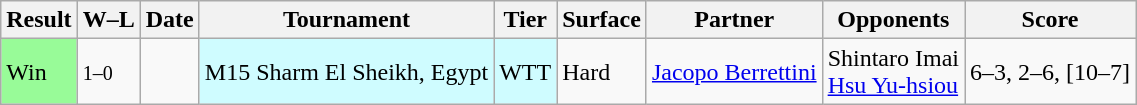<table class="wikitable">
<tr>
<th>Result</th>
<th class="unsortable">W–L</th>
<th>Date</th>
<th>Tournament</th>
<th>Tier</th>
<th>Surface</th>
<th>Partner</th>
<th>Opponents</th>
<th class="unsortable">Score</th>
</tr>
<tr>
<td bgcolor=98fb98>Win</td>
<td><small>1–0</small></td>
<td></td>
<td style="background:#cffcff;">M15 Sharm El Sheikh, Egypt</td>
<td style="background:#cffcff;">WTT</td>
<td>Hard</td>
<td> <a href='#'>Jacopo Berrettini</a></td>
<td> Shintaro Imai<br> <a href='#'>Hsu Yu-hsiou</a></td>
<td>6–3, 2–6, [10–7]</td>
</tr>
</table>
